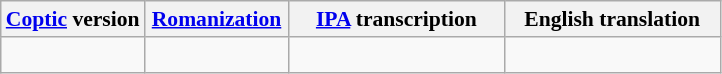<table class="wikitable">
<tr>
<th style="width:20%; white-space:normal; font-size:90%;"><a href='#'>Coptic</a> version<br></th>
<th style="width:20%; white-space:normal; font-size:90%;"><a href='#'>Romanization</a><br></th>
<th style="width:30%; white-space:normal; font-size:90%;"><a href='#'>IPA</a> transcription<br></th>
<th style="width:30%; white-space:normal; font-size:90%;">English translation<br></th>
</tr>
<tr>
<td style="vertical-align:top; white-space:normal; font-size:90%;"><br></td>
<td style="vertical-align:top; white-space:normal; font-size:90%;"><br></td>
<td style="vertical-align:top; white-space:normal; font-size:90%;"><br></td>
<td style="vertical-align:top; white-space:normal; font-size:90%;"><br></td>
</tr>
</table>
